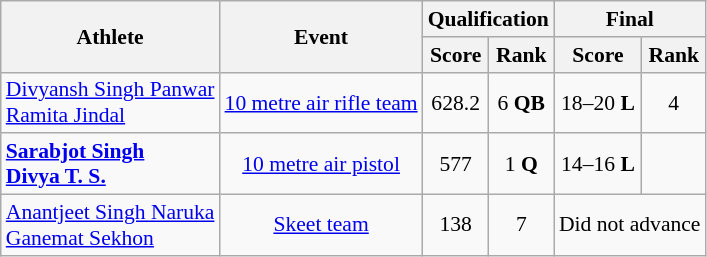<table class="wikitable" style="text-align:center; font-size:90%">
<tr>
<th rowspan="2">Athlete</th>
<th rowspan="2">Event</th>
<th colspan="2">Qualification</th>
<th colspan="2">Final</th>
</tr>
<tr>
<th>Score</th>
<th>Rank</th>
<th>Score</th>
<th>Rank</th>
</tr>
<tr>
<td align=left><a href='#'>Divyansh Singh Panwar</a><br><a href='#'>Ramita Jindal</a></td>
<td><a href='#'>10 metre air rifle team</a></td>
<td>628.2</td>
<td>6 <strong>QB</strong></td>
<td>18–20 <strong>L</strong></td>
<td>4</td>
</tr>
<tr>
<td align=left><strong><a href='#'>Sarabjot Singh</a><br><a href='#'>Divya T. S.</a></strong></td>
<td><a href='#'>10 metre air pistol</a></td>
<td>577 <strong></strong></td>
<td>1 <strong>Q</strong></td>
<td>14–16 <strong>L</strong></td>
<td><strong></strong></td>
</tr>
<tr>
<td align=left><a href='#'>Anantjeet Singh Naruka</a><br><a href='#'>Ganemat Sekhon</a></td>
<td><a href='#'>Skeet team</a></td>
<td>138</td>
<td>7</td>
<td colspan="2">Did not advance</td>
</tr>
</table>
